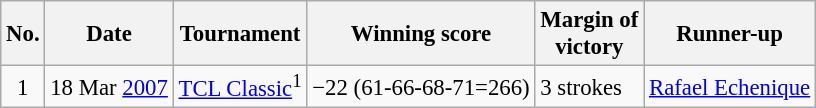<table class="wikitable" style="font-size:95%;">
<tr>
<th>No.</th>
<th>Date</th>
<th>Tournament</th>
<th>Winning score</th>
<th>Margin of<br>victory</th>
<th>Runner-up</th>
</tr>
<tr>
<td align=center>1</td>
<td align=right>18 Mar <a href='#'>2007</a></td>
<td><a href='#'>TCL Classic</a><sup>1</sup></td>
<td>−22 (61-66-68-71=266)</td>
<td>3 strokes</td>
<td> <a href='#'>Rafael Echenique</a></td>
</tr>
</table>
